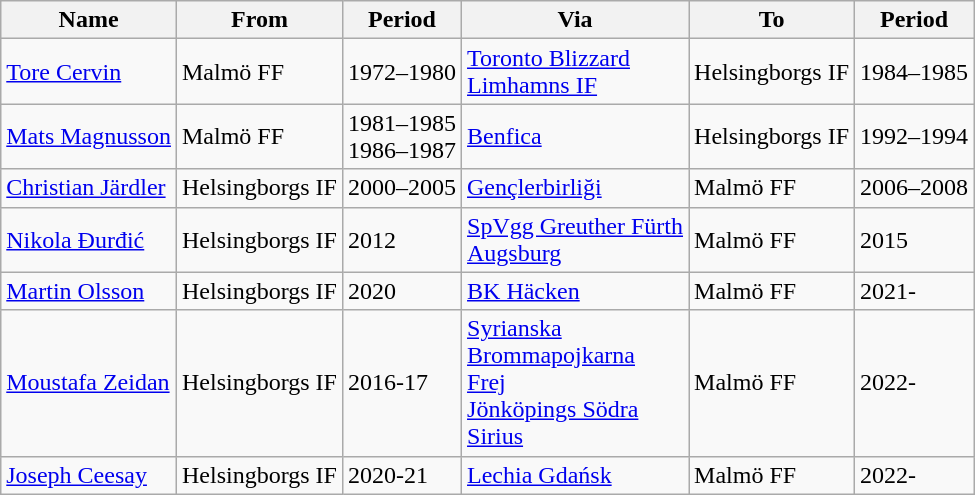<table class="wikitable">
<tr>
<th>Name</th>
<th>From</th>
<th>Period</th>
<th>Via</th>
<th>To</th>
<th>Period</th>
</tr>
<tr>
<td><a href='#'>Tore Cervin</a></td>
<td>Malmö FF</td>
<td>1972–1980</td>
<td><a href='#'>Toronto Blizzard</a><br><a href='#'>Limhamns IF</a></td>
<td>Helsingborgs IF</td>
<td>1984–1985</td>
</tr>
<tr>
<td><a href='#'>Mats Magnusson</a></td>
<td>Malmö FF</td>
<td>1981–1985<br>1986–1987</td>
<td><a href='#'>Benfica</a></td>
<td>Helsingborgs IF</td>
<td>1992–1994</td>
</tr>
<tr>
<td><a href='#'>Christian Järdler</a></td>
<td>Helsingborgs IF</td>
<td>2000–2005</td>
<td><a href='#'>Gençlerbirliği</a></td>
<td>Malmö FF</td>
<td>2006–2008</td>
</tr>
<tr>
<td><a href='#'>Nikola Đurđić</a></td>
<td>Helsingborgs IF</td>
<td>2012</td>
<td><a href='#'>SpVgg Greuther Fürth</a><br><a href='#'>Augsburg</a></td>
<td>Malmö FF</td>
<td>2015</td>
</tr>
<tr>
<td><a href='#'>Martin Olsson</a></td>
<td>Helsingborgs IF</td>
<td>2020</td>
<td><a href='#'>BK Häcken</a></td>
<td>Malmö FF</td>
<td>2021-</td>
</tr>
<tr>
<td><a href='#'>Moustafa Zeidan</a></td>
<td>Helsingborgs IF</td>
<td>2016-17</td>
<td><a href='#'>Syrianska</a><br><a href='#'>Brommapojkarna</a><br><a href='#'>Frej</a><br><a href='#'>Jönköpings Södra</a><br><a href='#'>Sirius</a></td>
<td>Malmö FF</td>
<td>2022-</td>
</tr>
<tr>
<td><a href='#'>Joseph Ceesay</a></td>
<td>Helsingborgs IF</td>
<td>2020-21</td>
<td><a href='#'>Lechia Gdańsk</a></td>
<td>Malmö FF</td>
<td>2022-</td>
</tr>
</table>
